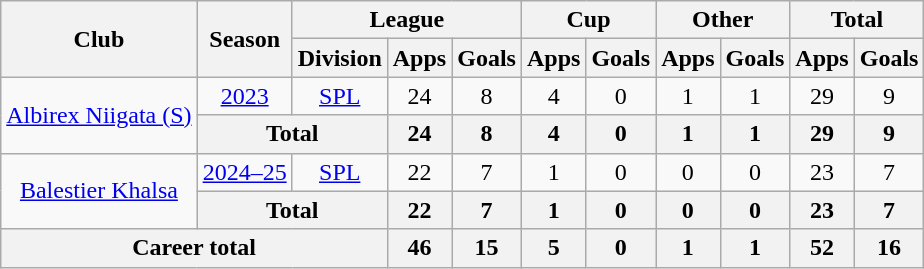<table class=wikitable style=text-align:center>
<tr>
<th rowspan=2>Club</th>
<th rowspan=2>Season</th>
<th colspan=3>League</th>
<th colspan=2>Cup</th>
<th colspan=2>Other</th>
<th colspan=2>Total</th>
</tr>
<tr>
<th>Division</th>
<th>Apps</th>
<th>Goals</th>
<th>Apps</th>
<th>Goals</th>
<th>Apps</th>
<th>Goals</th>
<th>Apps</th>
<th>Goals</th>
</tr>
<tr>
<td rowspan="2"><a href='#'>Albirex Niigata (S)</a></td>
<td><a href='#'>2023</a></td>
<td><a href='#'>SPL</a></td>
<td>24</td>
<td>8</td>
<td>4</td>
<td>0</td>
<td>1</td>
<td>1</td>
<td>29</td>
<td>9</td>
</tr>
<tr>
<th colspan=2>Total</th>
<th>24</th>
<th>8</th>
<th>4</th>
<th>0</th>
<th>1</th>
<th>1</th>
<th>29</th>
<th>9</th>
</tr>
<tr>
<td rowspan="2"><a href='#'>Balestier Khalsa</a></td>
<td><a href='#'>2024–25</a></td>
<td><a href='#'>SPL</a></td>
<td>22</td>
<td>7</td>
<td>1</td>
<td>0</td>
<td>0</td>
<td>0</td>
<td>23</td>
<td>7</td>
</tr>
<tr>
<th colspan=2>Total</th>
<th>22</th>
<th>7</th>
<th>1</th>
<th>0</th>
<th>0</th>
<th>0</th>
<th>23</th>
<th>7</th>
</tr>
<tr>
<th colspan=3>Career total</th>
<th>46</th>
<th>15</th>
<th>5</th>
<th>0</th>
<th>1</th>
<th>1</th>
<th>52</th>
<th>16</th>
</tr>
</table>
